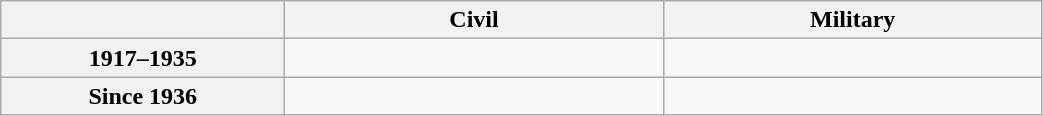<table class=wikitable style="text-align:center;" width=55%>
<tr style="vertical-align:center;">
<th width=15%></th>
<th width=20%>Civil</th>
<th width=20%>Military</th>
</tr>
<tr style="vertical-align:center;">
<th>1917–1935</th>
<td></td>
<td></td>
</tr>
<tr style="vertical-align:center;">
<th>Since 1936</th>
<td></td>
<td></td>
</tr>
</table>
